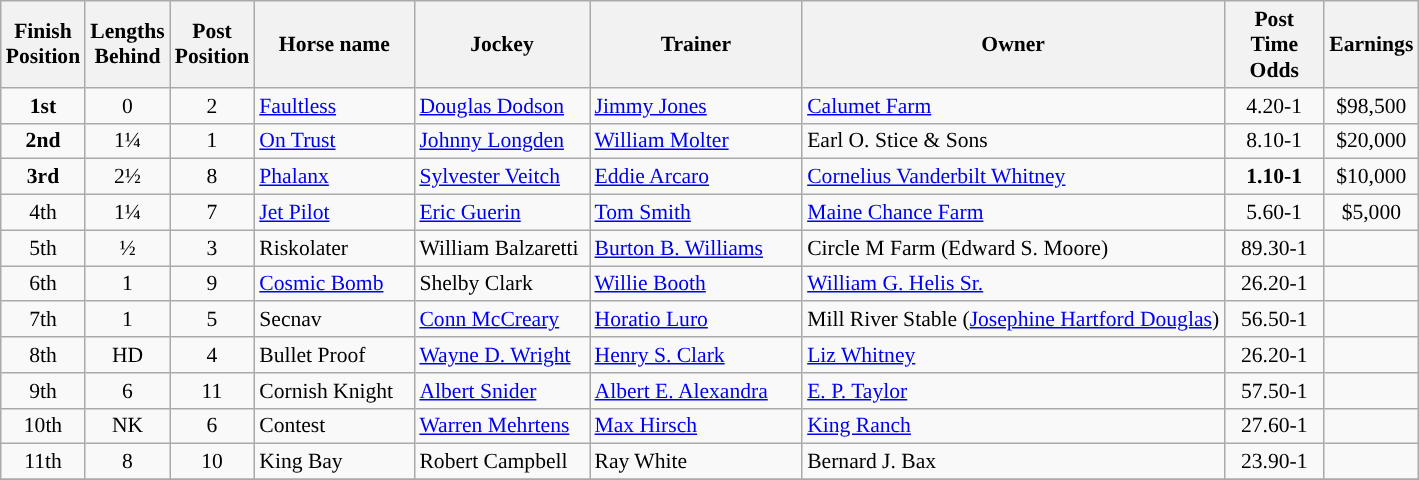<table class="wikitable sortable" | border="2" cellpadding="1" style="border-collapse: collapse; font-size:90%">
<tr>
<th width="40px">Finish <br> Position</th>
<th width="40px">Lengths <br> Behind</th>
<th width="40px">Post <br> Position</th>
<th width="100px">Horse name</th>
<th width="110px">Jockey</th>
<th width="135px">Trainer</th>
<th>Owner</th>
<th width="60x">Post Time <span></span> Odds</th>
<th width="35px">Earnings</th>
</tr>
<tr>
<td align=center><strong>1<span>st</span></strong></td>
<td align=center>0</td>
<td align=center>2</td>
<td><a href='#'>Faultless</a></td>
<td><a href='#'>Douglas Dodson</a></td>
<td><a href='#'>Jimmy Jones</a></td>
<td><a href='#'>Calumet Farm</a></td>
<td align=center>4.20-1</td>
<td align=center>$98,500</td>
</tr>
<tr>
<td align=center><strong>2<span>nd</span></strong></td>
<td align=center>1¼</td>
<td align=center>1</td>
<td><a href='#'>On Trust</a></td>
<td><a href='#'>Johnny Longden</a></td>
<td><a href='#'>William Molter</a></td>
<td>Earl O. Stice & Sons</td>
<td align=center>8.10-1</td>
<td align=center>$20,000</td>
</tr>
<tr>
<td align=center><strong>3<span>rd</span></strong></td>
<td align=center>2½</td>
<td align=center>8</td>
<td><a href='#'>Phalanx</a></td>
<td><a href='#'>Sylvester Veitch</a></td>
<td><a href='#'>Eddie Arcaro</a></td>
<td><a href='#'>Cornelius Vanderbilt Whitney</a></td>
<td align=center><strong>1.10-1</strong></td>
<td align=center>$10,000</td>
</tr>
<tr>
<td align=center>4<span>th</span></td>
<td align=center>1¼</td>
<td align=center>7</td>
<td><a href='#'>Jet Pilot</a></td>
<td><a href='#'>Eric Guerin</a></td>
<td><a href='#'>Tom Smith</a></td>
<td><a href='#'>Maine Chance Farm</a></td>
<td align=center>5.60-1</td>
<td align=center>$5,000</td>
</tr>
<tr>
<td align=center>5<span>th</span></td>
<td align=center>½</td>
<td align=center>3</td>
<td>Riskolater</td>
<td>William Balzaretti</td>
<td><a href='#'>Burton B. Williams</a></td>
<td>Circle M Farm (Edward S. Moore)</td>
<td align=center>89.30-1</td>
<td></td>
</tr>
<tr>
<td align=center>6<span>th</span></td>
<td align=center>1</td>
<td align=center>9</td>
<td><a href='#'>Cosmic Bomb</a></td>
<td>Shelby Clark</td>
<td><a href='#'>Willie Booth</a></td>
<td><a href='#'>William G. Helis Sr.</a></td>
<td align=center>26.20-1</td>
<td></td>
</tr>
<tr>
<td align=center>7<span>th</span></td>
<td align=center>1</td>
<td align=center>5</td>
<td>Secnav</td>
<td><a href='#'>Conn McCreary</a></td>
<td><a href='#'>Horatio Luro</a></td>
<td>Mill River Stable (<a href='#'>Josephine Hartford Douglas</a>)</td>
<td align=center>56.50-1</td>
<td></td>
</tr>
<tr>
<td align=center>8<span>th</span></td>
<td align=center>HD</td>
<td align=center>4</td>
<td>Bullet Proof</td>
<td><a href='#'>Wayne D. Wright</a></td>
<td><a href='#'>Henry S. Clark</a></td>
<td><a href='#'>Liz Whitney</a></td>
<td align=center>26.20-1</td>
<td></td>
</tr>
<tr>
<td align=center>9<span>th</span></td>
<td align=center>6</td>
<td align=center>11</td>
<td>Cornish Knight</td>
<td><a href='#'>Albert Snider</a></td>
<td><a href='#'>Albert E. Alexandra</a></td>
<td><a href='#'>E. P. Taylor</a></td>
<td align=center>57.50-1</td>
<td></td>
</tr>
<tr>
<td align=center>10<span>th</span></td>
<td align=center>NK</td>
<td align=center>6</td>
<td>Contest</td>
<td><a href='#'>Warren Mehrtens</a></td>
<td><a href='#'>Max Hirsch</a></td>
<td><a href='#'>King Ranch</a></td>
<td align=center>27.60-1</td>
<td></td>
</tr>
<tr>
<td align=center>11<span>th</span></td>
<td align=center>8</td>
<td align=center>10</td>
<td>King Bay</td>
<td>Robert Campbell</td>
<td>Ray White</td>
<td>Bernard J. Bax</td>
<td align=center>23.90-1</td>
<td></td>
</tr>
<tr>
</tr>
</table>
